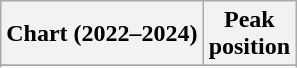<table class="wikitable sortable plainrowheaders" style="text-align:center">
<tr>
<th scope="col">Chart (2022–2024)</th>
<th scope="col">Peak<br>position</th>
</tr>
<tr>
</tr>
<tr>
</tr>
<tr>
</tr>
<tr>
</tr>
</table>
